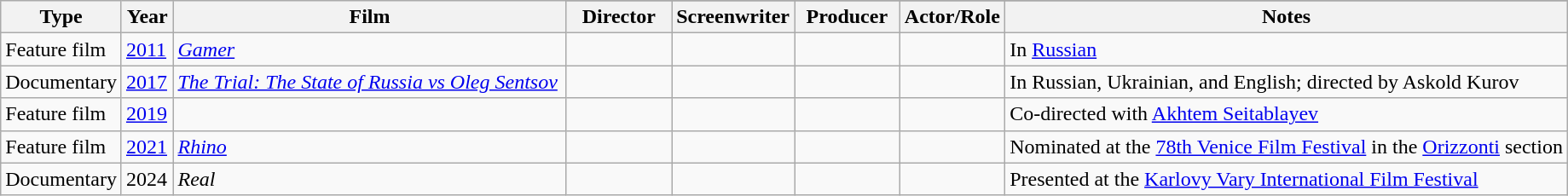<table class="wikitable" style="margin-right: 0;">
<tr>
<th rowspan="2" width="33">Type</th>
<th rowspan="2" width="33">Year</th>
<th rowspan="2" width="300">Film</th>
</tr>
<tr>
<th width="75">Director</th>
<th width="75">Screenwriter</th>
<th width="75">Producer</th>
<th width="75">Actor/Role</th>
<th>Notes</th>
</tr>
<tr>
<td>Feature film</td>
<td><a href='#'>2011</a></td>
<td><a href='#'><em>Gamer</em></a></td>
<td></td>
<td></td>
<td></td>
<td></td>
<td>In <a href='#'>Russian</a></td>
</tr>
<tr>
<td>Documentary</td>
<td><a href='#'>2017</a></td>
<td><em><a href='#'>The Trial: The State of Russia vs Oleg Sentsov</a></em></td>
<td></td>
<td></td>
<td></td>
<td></td>
<td>In Russian, Ukrainian, and English; directed by Askold Kurov</td>
</tr>
<tr>
<td>Feature film</td>
<td><a href='#'>2019</a></td>
<td></td>
<td></td>
<td></td>
<td></td>
<td></td>
<td>Co-directed with <a href='#'>Akhtem Seitablayev</a></td>
</tr>
<tr>
<td>Feature film</td>
<td><a href='#'>2021</a></td>
<td><em><a href='#'>Rhino</a></em></td>
<td></td>
<td></td>
<td></td>
<td></td>
<td>Nominated at the <a href='#'>78th Venice Film Festival</a> in the <a href='#'>Orizzonti</a> section</td>
</tr>
<tr>
<td>Documentary</td>
<td>2024</td>
<td><em>Real</em></td>
<td></td>
<td></td>
<td></td>
<td></td>
<td>Presented at the <a href='#'>Karlovy Vary International Film Festival</a></td>
</tr>
</table>
